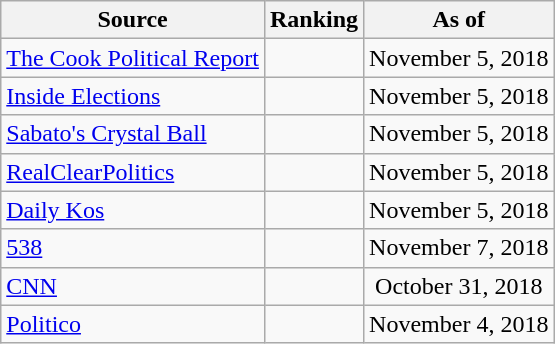<table class="wikitable" style="text-align:center">
<tr>
<th>Source</th>
<th>Ranking</th>
<th>As of</th>
</tr>
<tr>
<td style="text-align:left"><a href='#'>The Cook Political Report</a></td>
<td></td>
<td>November 5, 2018</td>
</tr>
<tr>
<td style="text-align:left"><a href='#'>Inside Elections</a></td>
<td></td>
<td>November 5, 2018</td>
</tr>
<tr>
<td style="text-align:left"><a href='#'>Sabato's Crystal Ball</a></td>
<td></td>
<td>November 5, 2018</td>
</tr>
<tr>
<td style="text-align:left"><a href='#'>RealClearPolitics</a></td>
<td></td>
<td>November 5, 2018</td>
</tr>
<tr>
<td style="text-align:left"><a href='#'>Daily Kos</a></td>
<td></td>
<td>November 5, 2018</td>
</tr>
<tr>
<td style="text-align:left"><a href='#'>538</a></td>
<td></td>
<td>November 7, 2018</td>
</tr>
<tr>
<td style="text-align:left"><a href='#'>CNN</a></td>
<td></td>
<td>October 31, 2018</td>
</tr>
<tr>
<td style="text-align:left"><a href='#'>Politico</a></td>
<td></td>
<td>November 4, 2018</td>
</tr>
</table>
